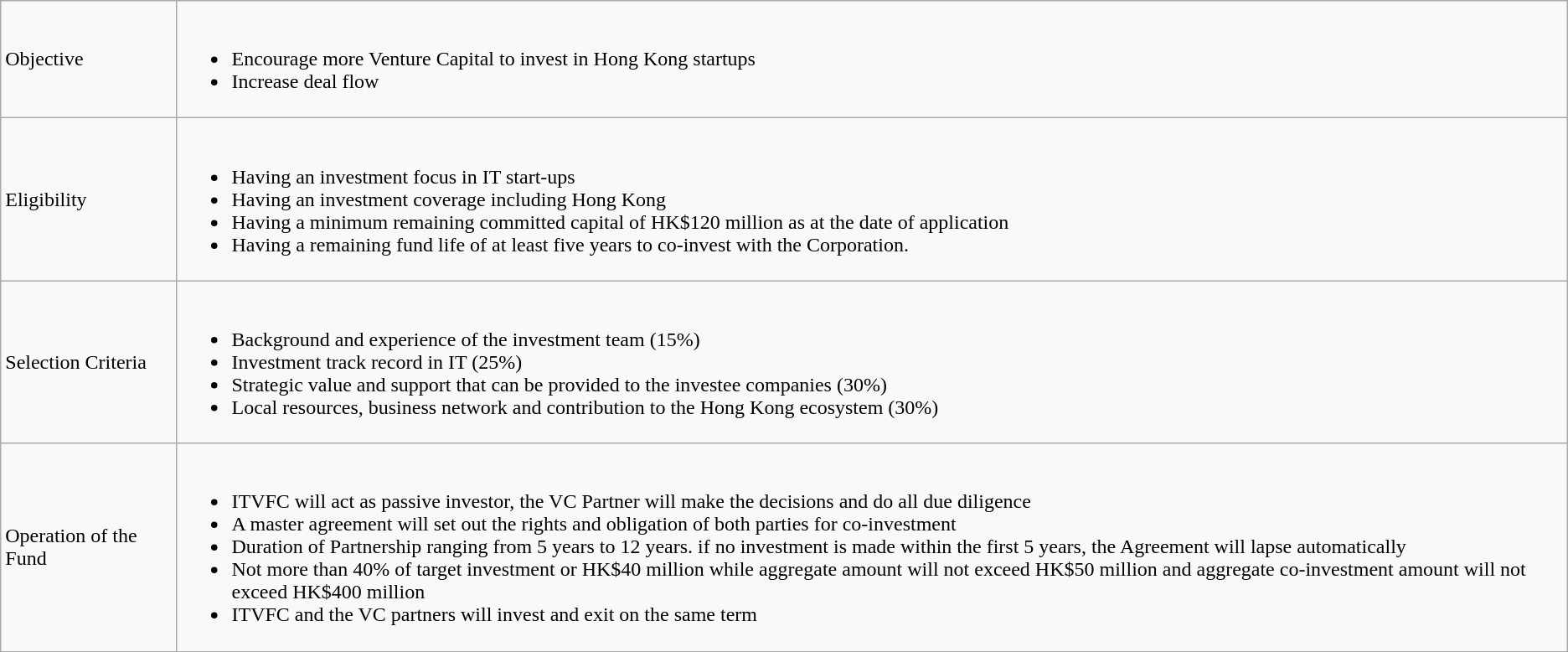<table class="wikitable">
<tr>
<td>Objective</td>
<td><br><ul><li>Encourage more Venture Capital to invest in Hong Kong startups</li><li>Increase deal flow</li></ul></td>
</tr>
<tr>
<td>Eligibility</td>
<td><br><ul><li>Having an investment focus in IT start-ups</li><li>Having an investment coverage including Hong Kong</li><li>Having a minimum remaining committed capital of HK$120 million as at the date of application</li><li>Having a remaining fund life of at least five years to co-invest with the Corporation.</li></ul></td>
</tr>
<tr>
<td>Selection Criteria</td>
<td><br><ul><li>Background and experience of the investment team (15%)</li><li>Investment track record in IT (25%)</li><li>Strategic value and support that can be provided to the investee companies (30%)</li><li>Local resources, business network and contribution to the Hong Kong ecosystem (30%)</li></ul></td>
</tr>
<tr>
<td>Operation of the Fund</td>
<td><br><ul><li>ITVFC will act as passive investor, the VC Partner will make the decisions and do all due diligence</li><li>A master agreement will set out the rights and obligation of both parties for co-investment</li><li>Duration of Partnership ranging from 5 years to 12 years. if no investment is made within the first 5 years, the Agreement will lapse automatically</li><li>Not more than 40% of target investment or HK$40 million while aggregate amount will not exceed HK$50 million and aggregate co-investment amount will not exceed HK$400 million</li><li>ITVFC and the VC partners will invest and exit on the same term</li></ul></td>
</tr>
</table>
